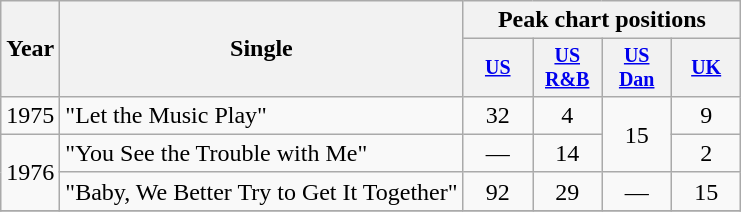<table class="wikitable" style="text-align:center;">
<tr>
<th rowspan="2">Year</th>
<th rowspan="2">Single</th>
<th colspan="4">Peak chart positions</th>
</tr>
<tr style="font-size:smaller;">
<th width="40"><a href='#'>US</a><br></th>
<th width="40"><a href='#'>US<br>R&B</a><br></th>
<th width="40"><a href='#'>US<br>Dan</a><br></th>
<th width="40"><a href='#'>UK</a><br></th>
</tr>
<tr>
<td rowspan="1">1975</td>
<td align="left">"Let the Music Play"</td>
<td>32</td>
<td>4</td>
<td rowspan="2">15</td>
<td>9</td>
</tr>
<tr>
<td rowspan="2">1976</td>
<td align="left">"You See the Trouble with Me"</td>
<td>—</td>
<td>14</td>
<td>2</td>
</tr>
<tr>
<td align="left">"Baby, We Better Try to Get It Together"</td>
<td>92</td>
<td>29</td>
<td>—</td>
<td>15</td>
</tr>
<tr>
</tr>
</table>
